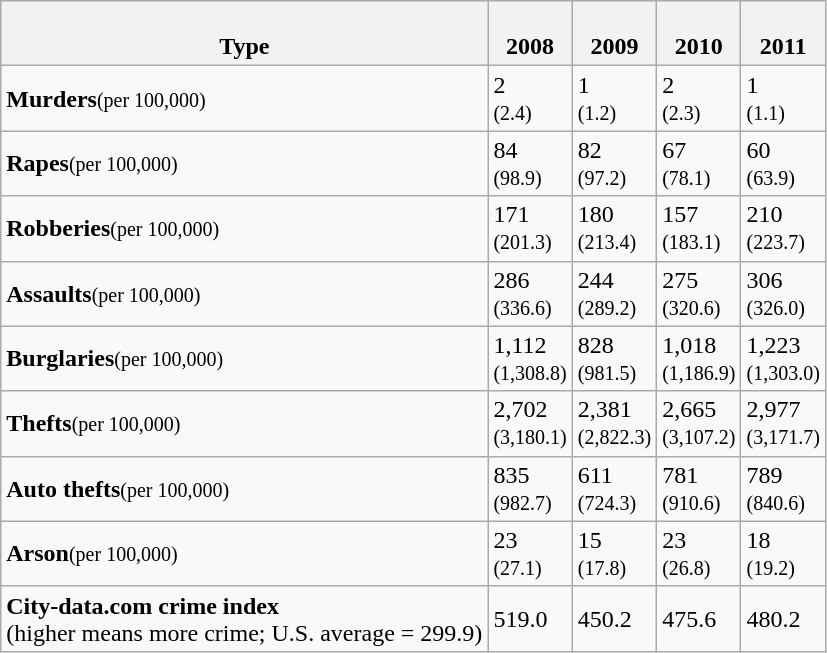<table class="wikitable">
<tr>
<th><br>Type</th>
<th><br>2008</th>
<th><br>2009</th>
<th><br>2010</th>
<th><br>2011</th>
</tr>
<tr>
<td><strong>Murders</strong><small>(per 100,000)</small></td>
<td>2<br><small>(2.4)</small></td>
<td>1<br><small>(1.2)</small></td>
<td>2<br><small>(2.3)</small></td>
<td>1<br><small>(1.1)</small></td>
</tr>
<tr>
<td><strong>Rapes</strong><small>(per 100,000)</small></td>
<td>84<br><small>(98.9)</small></td>
<td>82<br><small>(97.2)</small></td>
<td>67<br><small>(78.1)</small></td>
<td>60<br><small>(63.9)</small></td>
</tr>
<tr>
<td><strong>Robberies</strong><small>(per 100,000)</small></td>
<td>171<br><small>(201.3)</small></td>
<td>180<br><small>(213.4)</small></td>
<td>157<br><small>(183.1)</small></td>
<td>210<br><small>(223.7)</small></td>
</tr>
<tr>
<td><strong>Assaults</strong><small>(per 100,000)</small></td>
<td>286<br><small>(336.6)</small></td>
<td>244<br><small>(289.2)</small></td>
<td>275<br><small>(320.6)</small></td>
<td>306<br><small>(326.0)</small></td>
</tr>
<tr>
<td><strong>Burglaries</strong><small>(per 100,000)</small></td>
<td>1,112<br><small>(1,308.8)</small></td>
<td>828<br><small>(981.5)</small></td>
<td>1,018<br><small>(1,186.9)</small></td>
<td>1,223<br><small>(1,303.0)</small></td>
</tr>
<tr>
<td><strong>Thefts</strong><small>(per 100,000)</small></td>
<td>2,702<br><small>(3,180.1)</small></td>
<td>2,381<br><small>(2,822.3)</small></td>
<td>2,665<br><small>(3,107.2)</small></td>
<td>2,977<br><small>(3,171.7)</small></td>
</tr>
<tr>
<td><strong>Auto thefts</strong><small>(per 100,000)</small></td>
<td>835<br><small>(982.7)</small></td>
<td>611<br><small>(724.3)</small></td>
<td>781<br><small>(910.6)</small></td>
<td>789<br><small>(840.6)</small></td>
</tr>
<tr>
<td><strong>Arson</strong><small>(per 100,000)</small></td>
<td>23<br><small>(27.1)</small></td>
<td>15<br><small>(17.8)</small></td>
<td>23<br><small>(26.8)</small></td>
<td>18<br><small>(19.2)</small></td>
</tr>
<tr>
<td><strong>City-data.com crime index</strong> <br>(higher means more crime; U.S. average = 299.9)</td>
<td>519.0</td>
<td>450.2</td>
<td>475.6</td>
<td>480.2</td>
</tr>
</table>
